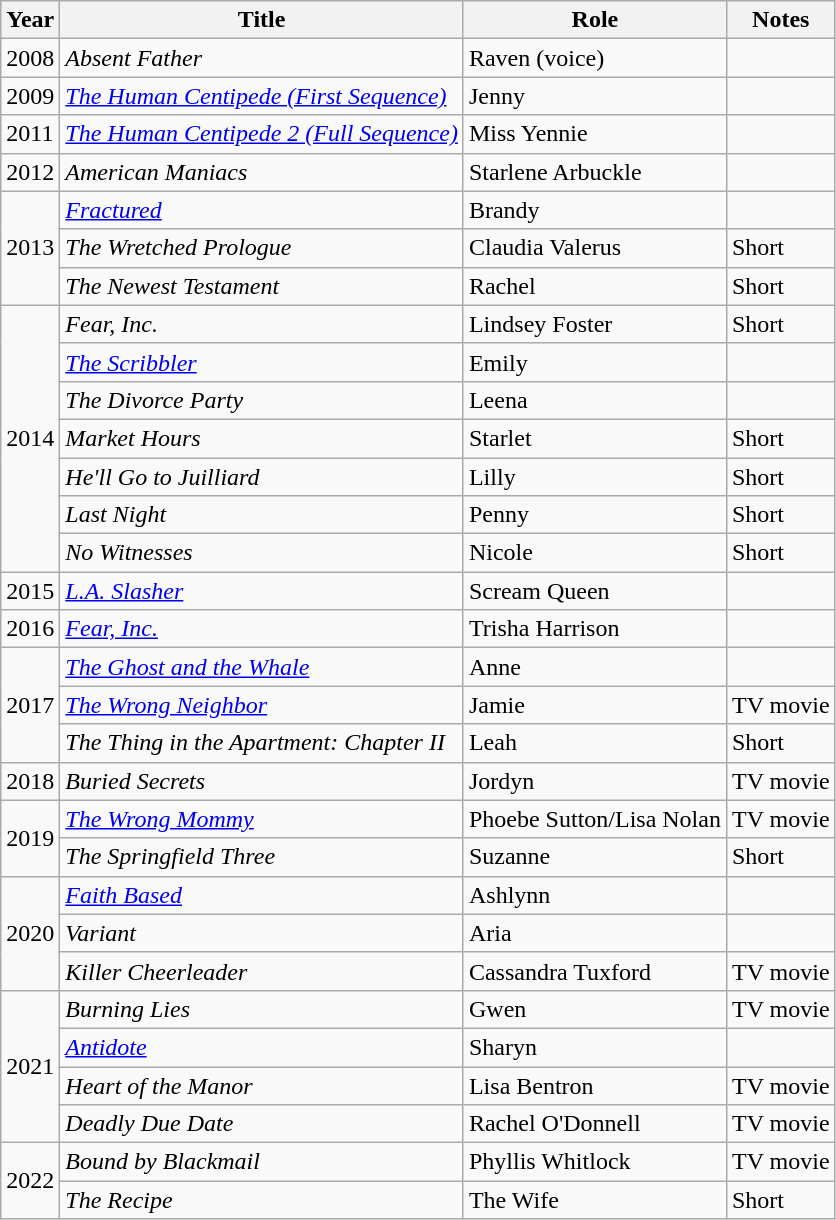<table class="wikitable sortable">
<tr>
<th>Year</th>
<th>Title</th>
<th>Role</th>
<th>Notes</th>
</tr>
<tr>
<td>2008</td>
<td><em>Absent Father</em></td>
<td>Raven (voice)</td>
<td></td>
</tr>
<tr>
<td>2009</td>
<td><em><a href='#'>The Human Centipede (First Sequence)</a></em></td>
<td>Jenny</td>
<td></td>
</tr>
<tr>
<td>2011</td>
<td><em><a href='#'>The Human Centipede 2 (Full Sequence)</a></em></td>
<td>Miss Yennie</td>
<td></td>
</tr>
<tr>
<td>2012</td>
<td><em>American Maniacs</em></td>
<td>Starlene Arbuckle</td>
<td></td>
</tr>
<tr>
<td rowspan="3">2013</td>
<td><em><a href='#'>Fractured</a></em></td>
<td>Brandy</td>
<td></td>
</tr>
<tr>
<td><em>The Wretched Prologue</em></td>
<td>Claudia Valerus</td>
<td>Short</td>
</tr>
<tr>
<td><em>The Newest Testament</em></td>
<td>Rachel</td>
<td>Short</td>
</tr>
<tr>
<td rowspan="7">2014</td>
<td><em>Fear, Inc.</em></td>
<td>Lindsey Foster</td>
<td>Short</td>
</tr>
<tr>
<td><em><a href='#'>The Scribbler</a></em></td>
<td>Emily</td>
<td></td>
</tr>
<tr>
<td><em>The Divorce Party</em></td>
<td>Leena</td>
<td></td>
</tr>
<tr>
<td><em>Market Hours</em></td>
<td>Starlet</td>
<td>Short</td>
</tr>
<tr>
<td><em>He'll Go to Juilliard</em></td>
<td>Lilly</td>
<td>Short</td>
</tr>
<tr>
<td><em>Last Night</em></td>
<td>Penny</td>
<td>Short</td>
</tr>
<tr>
<td><em>No Witnesses</em></td>
<td>Nicole</td>
<td>Short</td>
</tr>
<tr>
<td>2015</td>
<td><em><a href='#'>L.A. Slasher</a></em></td>
<td>Scream Queen</td>
<td></td>
</tr>
<tr>
<td>2016</td>
<td><em><a href='#'>Fear, Inc.</a></em></td>
<td>Trisha Harrison</td>
<td></td>
</tr>
<tr>
<td rowspan="3">2017</td>
<td><em><a href='#'>The Ghost and the Whale</a></em></td>
<td>Anne</td>
<td></td>
</tr>
<tr>
<td><em><a href='#'>The Wrong Neighbor</a></em></td>
<td>Jamie</td>
<td>TV movie</td>
</tr>
<tr>
<td><em>The Thing in the Apartment: Chapter II</em></td>
<td>Leah</td>
<td>Short</td>
</tr>
<tr>
<td>2018</td>
<td><em>Buried Secrets</em></td>
<td>Jordyn</td>
<td>TV movie</td>
</tr>
<tr>
<td rowspan="2">2019</td>
<td><em><a href='#'>The Wrong Mommy</a></em></td>
<td>Phoebe Sutton/Lisa Nolan</td>
<td>TV movie</td>
</tr>
<tr>
<td><em>The Springfield Three</em></td>
<td>Suzanne</td>
<td>Short</td>
</tr>
<tr>
<td rowspan="3">2020</td>
<td><em><a href='#'>Faith Based</a></em></td>
<td>Ashlynn</td>
<td></td>
</tr>
<tr>
<td><em>Variant</em></td>
<td>Aria</td>
<td></td>
</tr>
<tr>
<td><em>Killer Cheerleader</em></td>
<td>Cassandra Tuxford</td>
<td>TV movie</td>
</tr>
<tr>
<td rowspan="4">2021</td>
<td><em>Burning Lies</em></td>
<td>Gwen</td>
<td>TV movie</td>
</tr>
<tr>
<td><em><a href='#'>Antidote</a></em></td>
<td>Sharyn</td>
<td></td>
</tr>
<tr>
<td><em>Heart of the Manor</em></td>
<td>Lisa Bentron</td>
<td>TV movie</td>
</tr>
<tr>
<td><em>Deadly Due Date</em></td>
<td>Rachel O'Donnell</td>
<td>TV movie</td>
</tr>
<tr>
<td rowspan="2">2022</td>
<td><em>Bound by Blackmail</em></td>
<td>Phyllis Whitlock</td>
<td>TV movie</td>
</tr>
<tr>
<td><em>The Recipe</em></td>
<td>The Wife</td>
<td>Short</td>
</tr>
</table>
